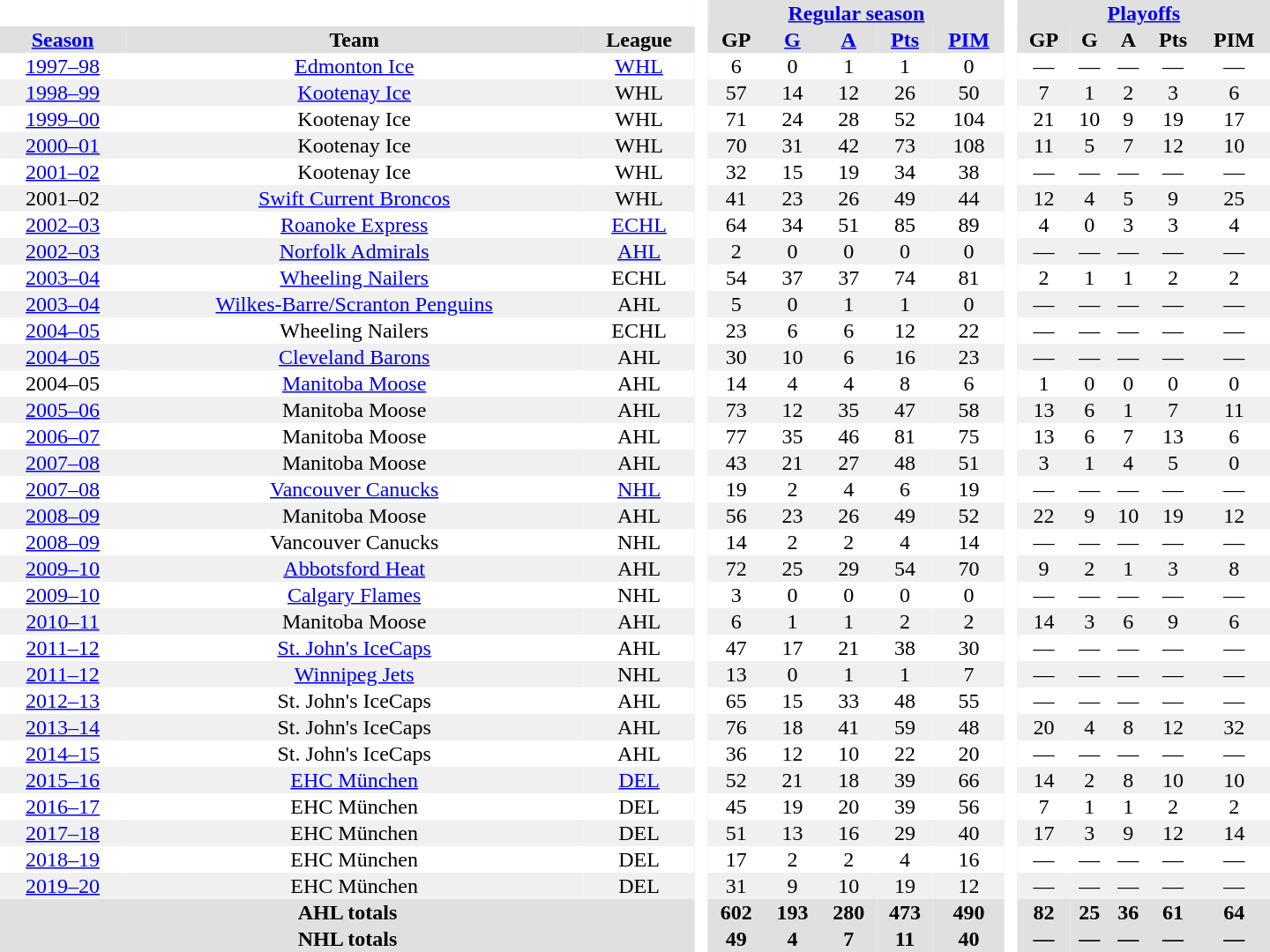<table border="0" cellpadding="1" cellspacing="0" style="text-align:center; width:60em;">
<tr style="background:#e0e0e0;">
<th colspan="3"  bgcolor="#ffffff"> </th>
<th rowspan="99" bgcolor="#ffffff"> </th>
<th colspan="5"><a href='#'>Regular season</a></th>
<th rowspan="99" bgcolor="#ffffff"> </th>
<th colspan="5"><a href='#'>Playoffs</a></th>
</tr>
<tr style="background:#e0e0e0;">
<th><a href='#'>Season</a></th>
<th>Team</th>
<th>League</th>
<th>GP</th>
<th><a href='#'>G</a></th>
<th><a href='#'>A</a></th>
<th><a href='#'>Pts</a></th>
<th><a href='#'>PIM</a></th>
<th>GP</th>
<th>G</th>
<th>A</th>
<th>Pts</th>
<th>PIM</th>
</tr>
<tr>
<td><a href='#'>1997–98</a></td>
<td><a href='#'>Edmonton Ice</a></td>
<td><a href='#'>WHL</a></td>
<td>6</td>
<td>0</td>
<td>1</td>
<td>1</td>
<td>0</td>
<td>—</td>
<td>—</td>
<td>—</td>
<td>—</td>
<td>—</td>
</tr>
<tr bgcolor="#f0f0f0">
<td><a href='#'>1998–99</a></td>
<td><a href='#'>Kootenay Ice</a></td>
<td>WHL</td>
<td>57</td>
<td>14</td>
<td>12</td>
<td>26</td>
<td>50</td>
<td>7</td>
<td>1</td>
<td>2</td>
<td>3</td>
<td>6</td>
</tr>
<tr>
<td><a href='#'>1999–00</a></td>
<td>Kootenay Ice</td>
<td>WHL</td>
<td>71</td>
<td>24</td>
<td>28</td>
<td>52</td>
<td>104</td>
<td>21</td>
<td>10</td>
<td>9</td>
<td>19</td>
<td>17</td>
</tr>
<tr bgcolor="#f0f0f0">
<td><a href='#'>2000–01</a></td>
<td>Kootenay Ice</td>
<td>WHL</td>
<td>70</td>
<td>31</td>
<td>42</td>
<td>73</td>
<td>108</td>
<td>11</td>
<td>5</td>
<td>7</td>
<td>12</td>
<td>10</td>
</tr>
<tr>
<td><a href='#'>2001–02</a></td>
<td>Kootenay Ice</td>
<td>WHL</td>
<td>32</td>
<td>15</td>
<td>19</td>
<td>34</td>
<td>38</td>
<td>—</td>
<td>—</td>
<td>—</td>
<td>—</td>
<td>—</td>
</tr>
<tr bgcolor="#f0f0f0">
<td>2001–02</td>
<td><a href='#'>Swift Current Broncos</a></td>
<td>WHL</td>
<td>41</td>
<td>23</td>
<td>26</td>
<td>49</td>
<td>44</td>
<td>12</td>
<td>4</td>
<td>5</td>
<td>9</td>
<td>25</td>
</tr>
<tr>
<td><a href='#'>2002–03</a></td>
<td><a href='#'>Roanoke Express</a></td>
<td><a href='#'>ECHL</a></td>
<td>64</td>
<td>34</td>
<td>51</td>
<td>85</td>
<td>89</td>
<td>4</td>
<td>0</td>
<td>3</td>
<td>3</td>
<td>4</td>
</tr>
<tr bgcolor="#f0f0f0">
<td><a href='#'>2002–03</a></td>
<td><a href='#'>Norfolk Admirals</a></td>
<td><a href='#'>AHL</a></td>
<td>2</td>
<td>0</td>
<td>0</td>
<td>0</td>
<td>0</td>
<td>—</td>
<td>—</td>
<td>—</td>
<td>—</td>
<td>—</td>
</tr>
<tr>
<td><a href='#'>2003–04</a></td>
<td><a href='#'>Wheeling Nailers</a></td>
<td>ECHL</td>
<td>54</td>
<td>37</td>
<td>37</td>
<td>74</td>
<td>81</td>
<td>2</td>
<td>1</td>
<td>1</td>
<td>2</td>
<td>2</td>
</tr>
<tr bgcolor="#f0f0f0">
<td><a href='#'>2003–04</a></td>
<td><a href='#'>Wilkes-Barre/Scranton Penguins</a></td>
<td>AHL</td>
<td>5</td>
<td>0</td>
<td>1</td>
<td>1</td>
<td>0</td>
<td>—</td>
<td>—</td>
<td>—</td>
<td>—</td>
<td>—</td>
</tr>
<tr>
<td><a href='#'>2004–05</a></td>
<td>Wheeling Nailers</td>
<td>ECHL</td>
<td>23</td>
<td>6</td>
<td>6</td>
<td>12</td>
<td>22</td>
<td>—</td>
<td>—</td>
<td>—</td>
<td>—</td>
<td>—</td>
</tr>
<tr bgcolor="#f0f0f0">
<td><a href='#'>2004–05</a></td>
<td><a href='#'>Cleveland Barons</a></td>
<td>AHL</td>
<td>30</td>
<td>10</td>
<td>6</td>
<td>16</td>
<td>23</td>
<td>—</td>
<td>—</td>
<td>—</td>
<td>—</td>
<td>—</td>
</tr>
<tr>
<td>2004–05</td>
<td><a href='#'>Manitoba Moose</a></td>
<td>AHL</td>
<td>14</td>
<td>4</td>
<td>4</td>
<td>8</td>
<td>6</td>
<td>1</td>
<td>0</td>
<td>0</td>
<td>0</td>
<td>0</td>
</tr>
<tr bgcolor="#f0f0f0">
<td><a href='#'>2005–06</a></td>
<td>Manitoba Moose</td>
<td>AHL</td>
<td>73</td>
<td>12</td>
<td>35</td>
<td>47</td>
<td>58</td>
<td>13</td>
<td>6</td>
<td>1</td>
<td>7</td>
<td>11</td>
</tr>
<tr>
<td><a href='#'>2006–07</a></td>
<td>Manitoba Moose</td>
<td>AHL</td>
<td>77</td>
<td>35</td>
<td>46</td>
<td>81</td>
<td>75</td>
<td>13</td>
<td>6</td>
<td>7</td>
<td>13</td>
<td>6</td>
</tr>
<tr bgcolor="#f0f0f0">
<td><a href='#'>2007–08</a></td>
<td>Manitoba Moose</td>
<td>AHL</td>
<td>43</td>
<td>21</td>
<td>27</td>
<td>48</td>
<td>51</td>
<td>3</td>
<td>1</td>
<td>4</td>
<td>5</td>
<td>0</td>
</tr>
<tr>
<td><a href='#'>2007–08</a></td>
<td><a href='#'>Vancouver Canucks</a></td>
<td><a href='#'>NHL</a></td>
<td>19</td>
<td>2</td>
<td>4</td>
<td>6</td>
<td>19</td>
<td>—</td>
<td>—</td>
<td>—</td>
<td>—</td>
<td>—</td>
</tr>
<tr bgcolor="#f0f0f0">
<td><a href='#'>2008–09</a></td>
<td>Manitoba Moose</td>
<td>AHL</td>
<td>56</td>
<td>23</td>
<td>26</td>
<td>49</td>
<td>52</td>
<td>22</td>
<td>9</td>
<td>10</td>
<td>19</td>
<td>12</td>
</tr>
<tr>
<td><a href='#'>2008–09</a></td>
<td>Vancouver Canucks</td>
<td>NHL</td>
<td>14</td>
<td>2</td>
<td>2</td>
<td>4</td>
<td>14</td>
<td>—</td>
<td>—</td>
<td>—</td>
<td>—</td>
<td>—</td>
</tr>
<tr bgcolor="#f0f0f0">
<td><a href='#'>2009–10</a></td>
<td><a href='#'>Abbotsford Heat</a></td>
<td>AHL</td>
<td>72</td>
<td>25</td>
<td>29</td>
<td>54</td>
<td>70</td>
<td>9</td>
<td>2</td>
<td>1</td>
<td>3</td>
<td>8</td>
</tr>
<tr>
<td><a href='#'>2009–10</a></td>
<td><a href='#'>Calgary Flames</a></td>
<td>NHL</td>
<td>3</td>
<td>0</td>
<td>0</td>
<td>0</td>
<td>0</td>
<td>—</td>
<td>—</td>
<td>—</td>
<td>—</td>
<td>—</td>
</tr>
<tr bgcolor="#f0f0f0">
<td><a href='#'>2010–11</a></td>
<td>Manitoba Moose</td>
<td>AHL</td>
<td>6</td>
<td>1</td>
<td>1</td>
<td>2</td>
<td>2</td>
<td>14</td>
<td>3</td>
<td>6</td>
<td>9</td>
<td>6</td>
</tr>
<tr>
<td><a href='#'>2011–12</a></td>
<td><a href='#'>St. John's IceCaps</a></td>
<td>AHL</td>
<td>47</td>
<td>17</td>
<td>21</td>
<td>38</td>
<td>30</td>
<td>—</td>
<td>—</td>
<td>—</td>
<td>—</td>
<td>—</td>
</tr>
<tr bgcolor="#f0f0f0">
<td><a href='#'>2011–12</a></td>
<td><a href='#'>Winnipeg Jets</a></td>
<td>NHL</td>
<td>13</td>
<td>0</td>
<td>1</td>
<td>1</td>
<td>7</td>
<td>—</td>
<td>—</td>
<td>—</td>
<td>—</td>
<td>—</td>
</tr>
<tr>
<td><a href='#'>2012–13</a></td>
<td>St. John's IceCaps</td>
<td>AHL</td>
<td>65</td>
<td>15</td>
<td>33</td>
<td>48</td>
<td>55</td>
<td>—</td>
<td>—</td>
<td>—</td>
<td>—</td>
<td>—</td>
</tr>
<tr bgcolor="#f0f0f0">
<td><a href='#'>2013–14</a></td>
<td>St. John's IceCaps</td>
<td>AHL</td>
<td>76</td>
<td>18</td>
<td>41</td>
<td>59</td>
<td>48</td>
<td>20</td>
<td>4</td>
<td>8</td>
<td>12</td>
<td>32</td>
</tr>
<tr>
<td><a href='#'>2014–15</a></td>
<td>St. John's IceCaps</td>
<td>AHL</td>
<td>36</td>
<td>12</td>
<td>10</td>
<td>22</td>
<td>20</td>
<td>—</td>
<td>—</td>
<td>—</td>
<td>—</td>
<td>—</td>
</tr>
<tr bgcolor="#f0f0f0">
<td><a href='#'>2015–16</a></td>
<td><a href='#'>EHC München</a></td>
<td><a href='#'>DEL</a></td>
<td>52</td>
<td>21</td>
<td>18</td>
<td>39</td>
<td>66</td>
<td>14</td>
<td>2</td>
<td>8</td>
<td>10</td>
<td>10</td>
</tr>
<tr>
<td><a href='#'>2016–17</a></td>
<td>EHC München</td>
<td>DEL</td>
<td>45</td>
<td>19</td>
<td>20</td>
<td>39</td>
<td>56</td>
<td>7</td>
<td>1</td>
<td>1</td>
<td>2</td>
<td>2</td>
</tr>
<tr bgcolor="#f0f0f0">
<td><a href='#'>2017–18</a></td>
<td>EHC München</td>
<td>DEL</td>
<td>51</td>
<td>13</td>
<td>16</td>
<td>29</td>
<td>40</td>
<td>17</td>
<td>3</td>
<td>9</td>
<td>12</td>
<td>14</td>
</tr>
<tr>
<td><a href='#'>2018–19</a></td>
<td>EHC München</td>
<td>DEL</td>
<td>17</td>
<td>2</td>
<td>2</td>
<td>4</td>
<td>16</td>
<td>—</td>
<td>—</td>
<td>—</td>
<td>—</td>
<td>—</td>
</tr>
<tr bgcolor="#f0f0f0">
<td><a href='#'>2019–20</a></td>
<td>EHC München</td>
<td>DEL</td>
<td>31</td>
<td>9</td>
<td>10</td>
<td>19</td>
<td>12</td>
<td>—</td>
<td>—</td>
<td>—</td>
<td>—</td>
<td>—</td>
</tr>
<tr bgcolor="#e0e0e0">
<th colspan="3">AHL totals</th>
<th>602</th>
<th>193</th>
<th>280</th>
<th>473</th>
<th>490</th>
<th>82</th>
<th>25</th>
<th>36</th>
<th>61</th>
<th>64</th>
</tr>
<tr bgcolor="#e0e0e0">
<th colspan="3">NHL totals</th>
<th>49</th>
<th>4</th>
<th>7</th>
<th>11</th>
<th>40</th>
<th>—</th>
<th>—</th>
<th>—</th>
<th>—</th>
<th>—</th>
</tr>
</table>
